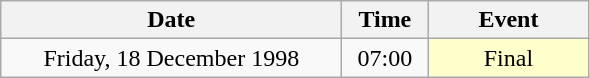<table class = "wikitable" style="text-align:center;">
<tr>
<th width=220>Date</th>
<th width=50>Time</th>
<th width=100>Event</th>
</tr>
<tr>
<td>Friday, 18 December 1998</td>
<td>07:00</td>
<td bgcolor=ffffcc>Final</td>
</tr>
</table>
